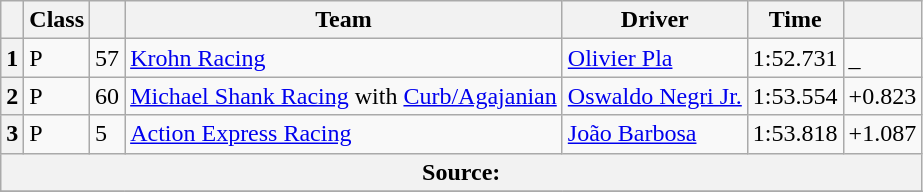<table class="wikitable">
<tr>
<th scope="col"></th>
<th scope="col">Class</th>
<th scope="col"></th>
<th scope="col">Team</th>
<th scope="col">Driver</th>
<th scope="col">Time</th>
<th scope="col"></th>
</tr>
<tr>
<th scope="row">1</th>
<td>P</td>
<td>57</td>
<td><a href='#'>Krohn Racing</a></td>
<td><a href='#'>Olivier Pla</a></td>
<td>1:52.731</td>
<td>_</td>
</tr>
<tr>
<th scope="row">2</th>
<td>P</td>
<td>60</td>
<td><a href='#'>Michael Shank Racing</a> with <a href='#'>Curb/Agajanian</a></td>
<td><a href='#'>Oswaldo Negri Jr.</a></td>
<td>1:53.554</td>
<td>+0.823</td>
</tr>
<tr>
<th scope="row">3</th>
<td>P</td>
<td>5</td>
<td><a href='#'>Action Express Racing</a></td>
<td><a href='#'>João Barbosa</a></td>
<td>1:53.818</td>
<td>+1.087</td>
</tr>
<tr>
<th colspan="7">Source:</th>
</tr>
<tr>
</tr>
</table>
